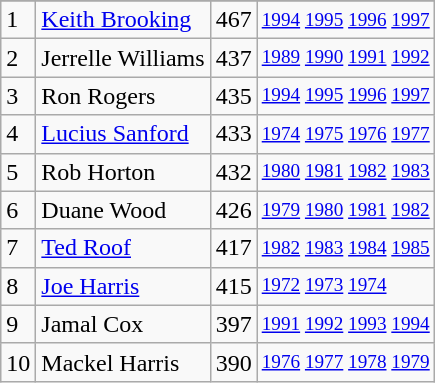<table class="wikitable">
<tr>
</tr>
<tr>
<td>1</td>
<td><a href='#'>Keith Brooking</a></td>
<td>467</td>
<td style="font-size:80%;"><a href='#'>1994</a> <a href='#'>1995</a> <a href='#'>1996</a> <a href='#'>1997</a></td>
</tr>
<tr>
<td>2</td>
<td>Jerrelle Williams</td>
<td>437</td>
<td style="font-size:80%;"><a href='#'>1989</a> <a href='#'>1990</a> <a href='#'>1991</a> <a href='#'>1992</a></td>
</tr>
<tr>
<td>3</td>
<td>Ron Rogers</td>
<td>435</td>
<td style="font-size:80%;"><a href='#'>1994</a> <a href='#'>1995</a> <a href='#'>1996</a> <a href='#'>1997</a></td>
</tr>
<tr>
<td>4</td>
<td><a href='#'>Lucius Sanford</a></td>
<td>433</td>
<td style="font-size:80%;"><a href='#'>1974</a> <a href='#'>1975</a> <a href='#'>1976</a> <a href='#'>1977</a></td>
</tr>
<tr>
<td>5</td>
<td>Rob Horton</td>
<td>432</td>
<td style="font-size:80%;"><a href='#'>1980</a> <a href='#'>1981</a> <a href='#'>1982</a> <a href='#'>1983</a></td>
</tr>
<tr>
<td>6</td>
<td>Duane Wood</td>
<td>426</td>
<td style="font-size:80%;"><a href='#'>1979</a> <a href='#'>1980</a> <a href='#'>1981</a> <a href='#'>1982</a></td>
</tr>
<tr>
<td>7</td>
<td><a href='#'>Ted Roof</a></td>
<td>417</td>
<td style="font-size:80%;"><a href='#'>1982</a> <a href='#'>1983</a> <a href='#'>1984</a> <a href='#'>1985</a></td>
</tr>
<tr>
<td>8</td>
<td><a href='#'>Joe Harris</a></td>
<td>415</td>
<td style="font-size:80%;"><a href='#'>1972</a> <a href='#'>1973</a> <a href='#'>1974</a></td>
</tr>
<tr>
<td>9</td>
<td>Jamal Cox</td>
<td>397</td>
<td style="font-size:80%;"><a href='#'>1991</a> <a href='#'>1992</a> <a href='#'>1993</a> <a href='#'>1994</a></td>
</tr>
<tr>
<td>10</td>
<td>Mackel Harris</td>
<td>390</td>
<td style="font-size:80%;"><a href='#'>1976</a> <a href='#'>1977</a> <a href='#'>1978</a> <a href='#'>1979</a></td>
</tr>
</table>
